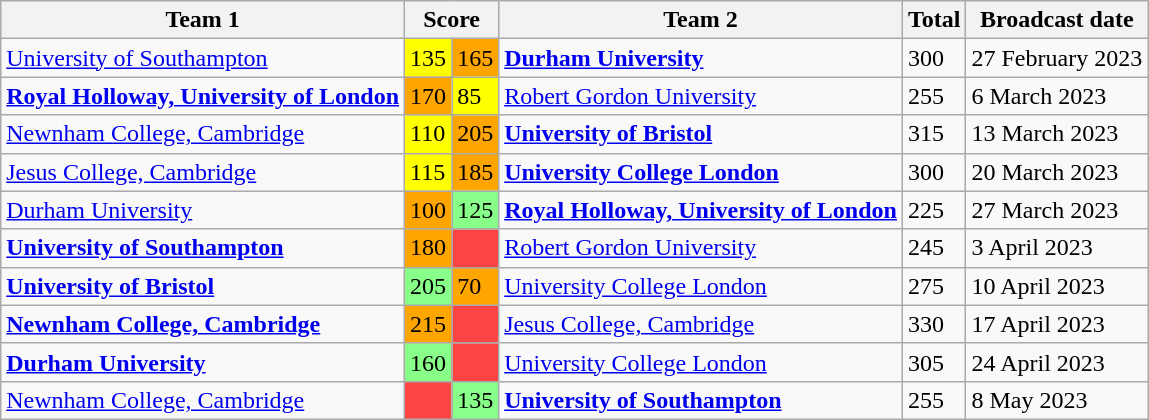<table class="wikitable">
<tr>
<th>Team 1</th>
<th colspan="2">Score</th>
<th>Team 2</th>
<th>Total</th>
<th>Broadcast date</th>
</tr>
<tr>
<td><a href='#'>University of Southampton</a></td>
<td style="background:yellow">135</td>
<td style="background:orange">165</td>
<td><strong><a href='#'>Durham University</a></strong></td>
<td>300</td>
<td>27 February 2023</td>
</tr>
<tr>
<td><strong><a href='#'>Royal Holloway, University of London</a></strong></td>
<td style="background:orange">170</td>
<td style="background:yellow">85</td>
<td><a href='#'>Robert Gordon University</a></td>
<td>255</td>
<td>6 March 2023</td>
</tr>
<tr>
<td><a href='#'>Newnham College, Cambridge</a></td>
<td style="background:yellow">110</td>
<td style="background:orange">205</td>
<td><strong><a href='#'>University of Bristol</a></strong></td>
<td>315</td>
<td>13 March 2023</td>
</tr>
<tr>
<td><a href='#'>Jesus College, Cambridge</a></td>
<td style="background:yellow">115</td>
<td style="background:orange">185</td>
<td><strong><a href='#'>University College London</a></strong></td>
<td>300</td>
<td>20 March 2023</td>
</tr>
<tr>
<td><a href='#'>Durham University</a></td>
<td style="background:orange">100</td>
<td style="background:#88ff88">125</td>
<td><strong><a href='#'>Royal Holloway, University of London</a></strong></td>
<td>225</td>
<td>27 March 2023</td>
</tr>
<tr>
<td><strong><a href='#'>University of Southampton</a></strong></td>
<td style="background:orange">180</td>
<td style="background:#f44;"></td>
<td><a href='#'>Robert Gordon University</a></td>
<td>245</td>
<td>3 April 2023</td>
</tr>
<tr>
<td><strong><a href='#'>University of Bristol</a></strong></td>
<td style="background:#88ff88">205</td>
<td style="background:orange">70</td>
<td><a href='#'>University College London</a></td>
<td>275</td>
<td>10 April 2023</td>
</tr>
<tr>
<td><strong><a href='#'>Newnham College, Cambridge</a></strong></td>
<td style="background:orange">215</td>
<td style="background:#f44;"></td>
<td><a href='#'>Jesus College, Cambridge</a></td>
<td>330</td>
<td>17 April 2023</td>
</tr>
<tr>
<td><strong><a href='#'>Durham University</a></strong></td>
<td style="background:#88ff88">160</td>
<td style="background:#f44;"></td>
<td><a href='#'>University College London</a></td>
<td>305</td>
<td>24 April 2023</td>
</tr>
<tr>
<td><a href='#'>Newnham College, Cambridge</a></td>
<td style="background:#f44;"></td>
<td style="background:#88ff88">135</td>
<td><strong><a href='#'>University of Southampton</a></strong></td>
<td>255</td>
<td>8 May 2023</td>
</tr>
</table>
